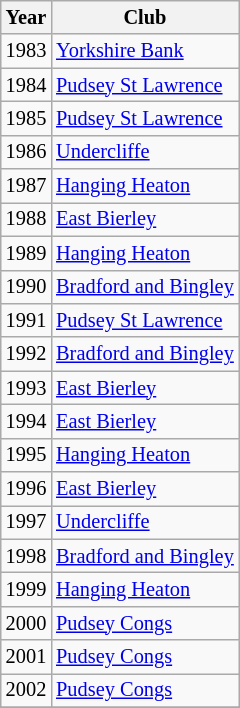<table class="wikitable" style="font-size:85%">
<tr>
<th>Year</th>
<th>Club</th>
</tr>
<tr>
<td>1983</td>
<td><a href='#'>Yorkshire Bank</a></td>
</tr>
<tr>
<td>1984</td>
<td><a href='#'>Pudsey St Lawrence</a></td>
</tr>
<tr>
<td>1985</td>
<td><a href='#'>Pudsey St Lawrence</a></td>
</tr>
<tr>
<td>1986</td>
<td><a href='#'>Undercliffe</a></td>
</tr>
<tr>
<td>1987</td>
<td><a href='#'>Hanging Heaton</a></td>
</tr>
<tr>
<td>1988</td>
<td><a href='#'>East Bierley</a></td>
</tr>
<tr>
<td>1989</td>
<td><a href='#'>Hanging Heaton</a></td>
</tr>
<tr>
<td>1990</td>
<td><a href='#'>Bradford and Bingley</a></td>
</tr>
<tr>
<td>1991</td>
<td><a href='#'>Pudsey St Lawrence</a></td>
</tr>
<tr>
<td>1992</td>
<td><a href='#'>Bradford and Bingley</a></td>
</tr>
<tr>
<td>1993</td>
<td><a href='#'>East Bierley</a></td>
</tr>
<tr>
<td>1994</td>
<td><a href='#'>East Bierley</a></td>
</tr>
<tr>
<td>1995</td>
<td><a href='#'>Hanging Heaton</a></td>
</tr>
<tr>
<td>1996</td>
<td><a href='#'>East Bierley</a></td>
</tr>
<tr>
<td>1997</td>
<td><a href='#'>Undercliffe</a></td>
</tr>
<tr>
<td>1998</td>
<td><a href='#'>Bradford and Bingley</a></td>
</tr>
<tr>
<td>1999</td>
<td><a href='#'>Hanging Heaton</a></td>
</tr>
<tr>
<td>2000</td>
<td><a href='#'>Pudsey Congs</a></td>
</tr>
<tr>
<td>2001</td>
<td><a href='#'>Pudsey Congs</a></td>
</tr>
<tr>
<td>2002</td>
<td><a href='#'>Pudsey Congs</a></td>
</tr>
<tr>
</tr>
</table>
